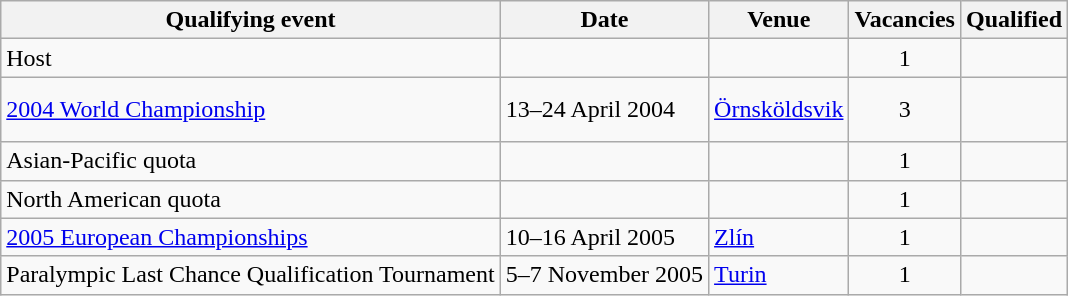<table class="wikitable">
<tr>
<th>Qualifying event</th>
<th>Date</th>
<th>Venue</th>
<th>Vacancies</th>
<th>Qualified</th>
</tr>
<tr>
<td>Host</td>
<td></td>
<td></td>
<td align="center">1</td>
<td></td>
</tr>
<tr>
<td><a href='#'>2004 World Championship</a></td>
<td>13–24 April 2004</td>
<td> <a href='#'>Örnsköldsvik</a></td>
<td align="center">3</td>
<td><br><br></td>
</tr>
<tr>
<td>Asian-Pacific quota</td>
<td></td>
<td></td>
<td align="center">1</td>
<td></td>
</tr>
<tr>
<td>North American quota</td>
<td></td>
<td></td>
<td align="center">1</td>
<td></td>
</tr>
<tr>
<td><a href='#'>2005 European Championships</a></td>
<td>10–16 April 2005</td>
<td> <a href='#'>Zlín</a></td>
<td align="center">1</td>
<td></td>
</tr>
<tr>
<td>Paralympic Last Chance Qualification Tournament</td>
<td>5–7 November 2005</td>
<td> <a href='#'>Turin</a></td>
<td align="center">1</td>
<td></td>
</tr>
</table>
